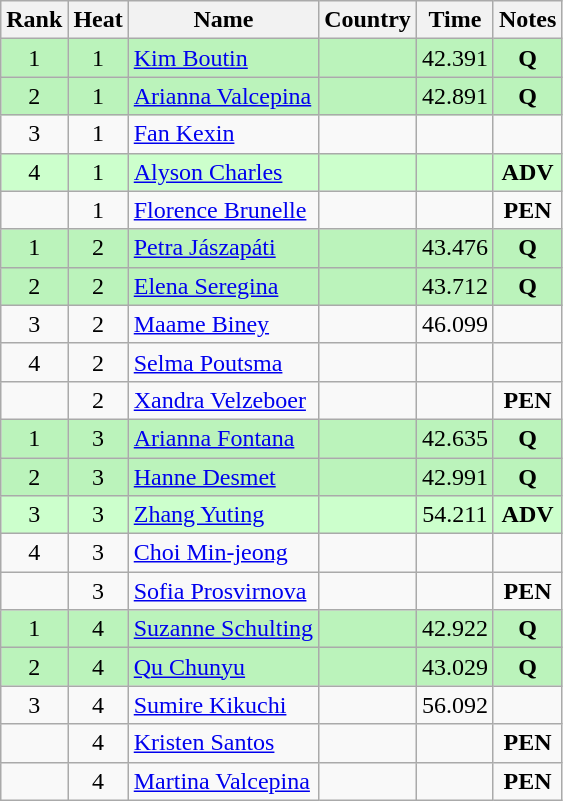<table class="wikitable sortable" style="text-align:center">
<tr>
<th>Rank</th>
<th>Heat</th>
<th>Name</th>
<th>Country</th>
<th>Time</th>
<th>Notes</th>
</tr>
<tr bgcolor=#bbf3bb>
<td>1</td>
<td>1</td>
<td align=left><a href='#'>Kim Boutin</a></td>
<td align=left></td>
<td>42.391</td>
<td><strong>Q</strong></td>
</tr>
<tr bgcolor=#bbf3bb>
<td>2</td>
<td>1</td>
<td align=left><a href='#'>Arianna Valcepina</a></td>
<td align=left></td>
<td>42.891</td>
<td><strong>Q</strong></td>
</tr>
<tr>
<td>3</td>
<td>1</td>
<td align=left><a href='#'>Fan Kexin</a></td>
<td align=left></td>
<td></td>
<td></td>
</tr>
<tr bgcolor=ccffcc>
<td>4</td>
<td>1</td>
<td align=left><a href='#'>Alyson Charles</a></td>
<td align=left></td>
<td></td>
<td><strong>ADV</strong></td>
</tr>
<tr>
<td></td>
<td>1</td>
<td align=left><a href='#'>Florence Brunelle</a></td>
<td align=left></td>
<td></td>
<td><strong>PEN</strong></td>
</tr>
<tr bgcolor=#bbf3bb>
<td>1</td>
<td>2</td>
<td align=left><a href='#'>Petra Jászapáti</a></td>
<td align=left></td>
<td>43.476</td>
<td><strong>Q</strong></td>
</tr>
<tr bgcolor=#bbf3bb>
<td>2</td>
<td>2</td>
<td align=left><a href='#'>Elena Seregina</a></td>
<td align="left"></td>
<td>43.712</td>
<td><strong>Q</strong></td>
</tr>
<tr>
<td>3</td>
<td>2</td>
<td align=left><a href='#'>Maame Biney</a></td>
<td align=left></td>
<td>46.099</td>
<td></td>
</tr>
<tr>
<td>4</td>
<td>2</td>
<td align=left><a href='#'>Selma Poutsma</a></td>
<td align=left></td>
<td></td>
<td></td>
</tr>
<tr>
<td></td>
<td>2</td>
<td align=left><a href='#'>Xandra Velzeboer</a></td>
<td align=left></td>
<td></td>
<td><strong>PEN</strong></td>
</tr>
<tr bgcolor=#bbf3bb>
<td>1</td>
<td>3</td>
<td align=left><a href='#'>Arianna Fontana</a></td>
<td align=left></td>
<td>42.635</td>
<td><strong>Q</strong></td>
</tr>
<tr bgcolor=#bbf3bb>
<td>2</td>
<td>3</td>
<td align=left><a href='#'>Hanne Desmet</a></td>
<td align=left></td>
<td>42.991</td>
<td><strong>Q</strong></td>
</tr>
<tr bgcolor=ccffcc>
<td>3</td>
<td>3</td>
<td align=left><a href='#'>Zhang Yuting</a></td>
<td align=left></td>
<td>54.211</td>
<td><strong>ADV</strong></td>
</tr>
<tr>
<td>4</td>
<td>3</td>
<td align=left><a href='#'>Choi Min-jeong</a></td>
<td align=left></td>
<td></td>
<td></td>
</tr>
<tr>
<td></td>
<td>3</td>
<td align=left><a href='#'>Sofia Prosvirnova</a></td>
<td align=left></td>
<td></td>
<td><strong>PEN</strong></td>
</tr>
<tr bgcolor=#bbf3bb>
<td>1</td>
<td>4</td>
<td align=left><a href='#'>Suzanne Schulting</a></td>
<td align=left></td>
<td>42.922</td>
<td><strong>Q</strong></td>
</tr>
<tr bgcolor=#bbf3bb>
<td>2</td>
<td>4</td>
<td align=left><a href='#'>Qu Chunyu</a></td>
<td align=left></td>
<td>43.029</td>
<td><strong>Q</strong></td>
</tr>
<tr>
<td>3</td>
<td>4</td>
<td align=left><a href='#'>Sumire Kikuchi</a></td>
<td align=left></td>
<td>56.092</td>
<td></td>
</tr>
<tr>
<td></td>
<td>4</td>
<td align=left><a href='#'>Kristen Santos</a></td>
<td align=left></td>
<td></td>
<td><strong>PEN</strong></td>
</tr>
<tr>
<td></td>
<td>4</td>
<td align=left><a href='#'>Martina Valcepina</a></td>
<td align=left></td>
<td></td>
<td><strong>PEN</strong></td>
</tr>
</table>
